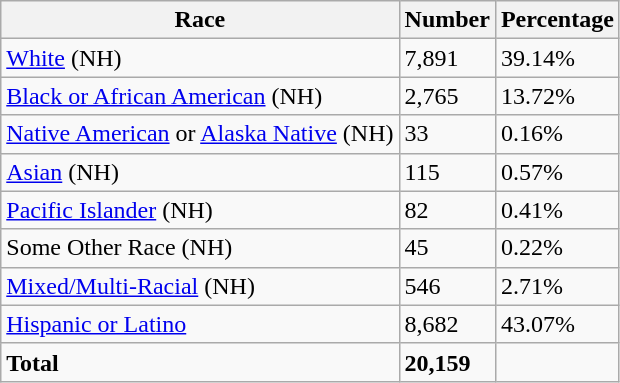<table class="wikitable">
<tr>
<th>Race</th>
<th>Number</th>
<th>Percentage</th>
</tr>
<tr>
<td><a href='#'>White</a> (NH)</td>
<td>7,891</td>
<td>39.14%</td>
</tr>
<tr>
<td><a href='#'>Black or African American</a> (NH)</td>
<td>2,765</td>
<td>13.72%</td>
</tr>
<tr>
<td><a href='#'>Native American</a> or <a href='#'>Alaska Native</a> (NH)</td>
<td>33</td>
<td>0.16%</td>
</tr>
<tr>
<td><a href='#'>Asian</a> (NH)</td>
<td>115</td>
<td>0.57%</td>
</tr>
<tr>
<td><a href='#'>Pacific Islander</a> (NH)</td>
<td>82</td>
<td>0.41%</td>
</tr>
<tr>
<td>Some Other Race (NH)</td>
<td>45</td>
<td>0.22%</td>
</tr>
<tr>
<td><a href='#'>Mixed/Multi-Racial</a> (NH)</td>
<td>546</td>
<td>2.71%</td>
</tr>
<tr>
<td><a href='#'>Hispanic or Latino</a></td>
<td>8,682</td>
<td>43.07%</td>
</tr>
<tr>
<td><strong>Total</strong></td>
<td><strong>20,159</strong></td>
<td></td>
</tr>
</table>
